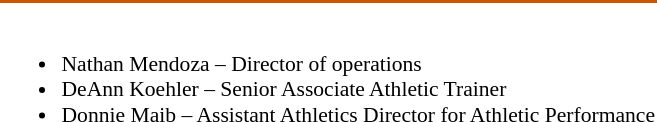<table class="toccolours" style="border-collapse:collapse; font-size:90%;">
<tr>
<td colspan="7" style=background:#CC5500;color:#FFFFFF; border: 2px solid #FFFFFF;></td>
</tr>
<tr>
<td><br><ul><li>Nathan Mendoza – Director of operations</li><li>DeAnn Koehler – Senior Associate Athletic Trainer</li><li>Donnie Maib – Assistant Athletics Director for Athletic Performance</li></ul></td>
</tr>
</table>
